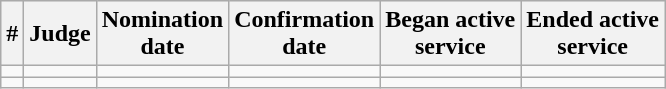<table class="sortable wikitable">
<tr bgcolor="#ececec">
<th>#</th>
<th>Judge</th>
<th>Nomination<br>date</th>
<th>Confirmation<br>date</th>
<th>Began active<br>service</th>
<th>Ended active<br>service</th>
</tr>
<tr>
<td></td>
<td></td>
<td></td>
<td></td>
<td></td>
<td></td>
</tr>
<tr>
<td></td>
<td></td>
<td></td>
<td></td>
<td></td>
<td></td>
</tr>
</table>
